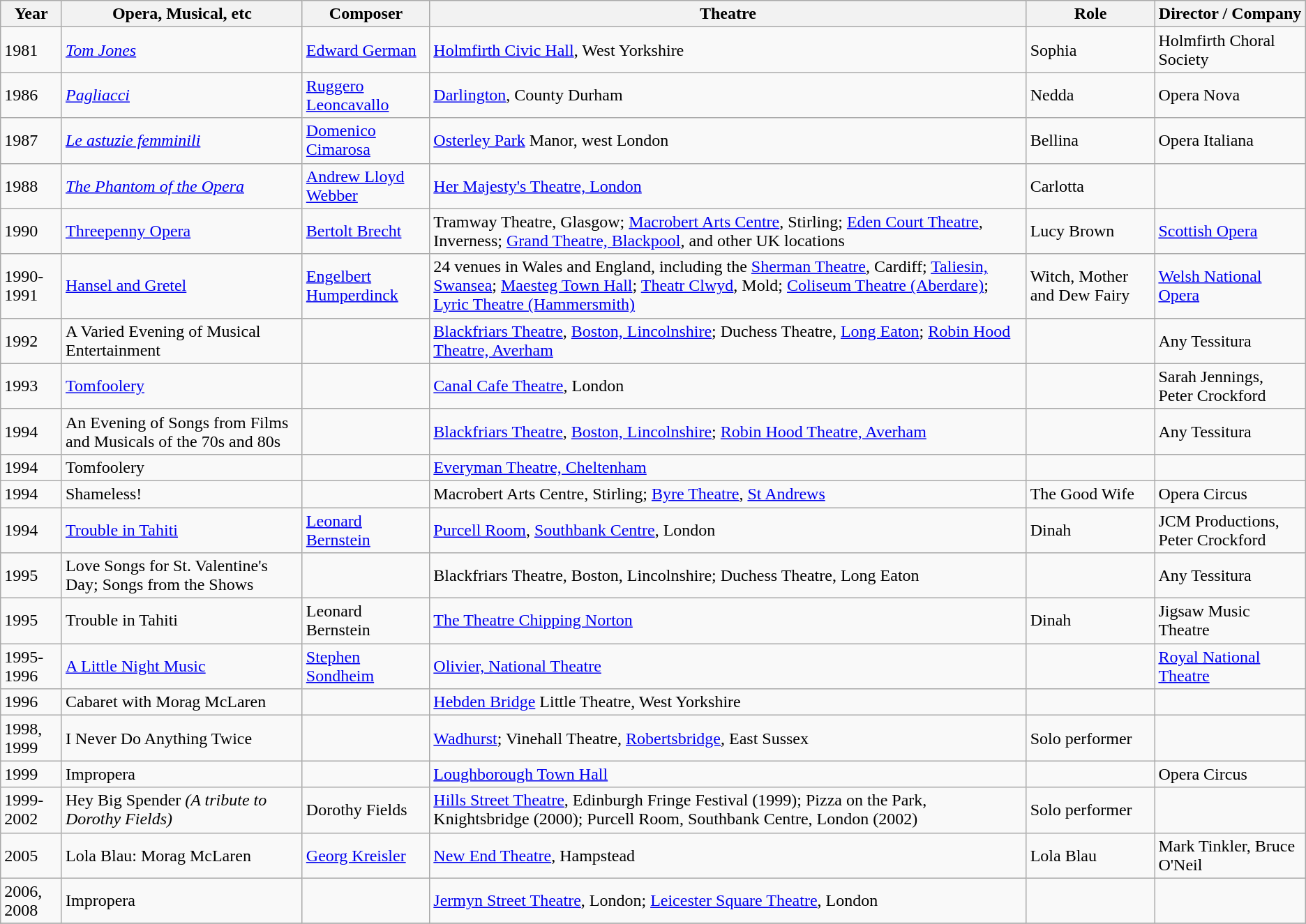<table class="wikitable sortable">
<tr>
<th>Year</th>
<th>Opera, Musical, etc</th>
<th>Composer</th>
<th>Theatre</th>
<th>Role</th>
<th>Director / Company</th>
</tr>
<tr>
<td>1981</td>
<td><em><a href='#'>Tom Jones</a></em></td>
<td><a href='#'>Edward German</a></td>
<td><a href='#'>Holmfirth Civic Hall</a>, West Yorkshire</td>
<td>Sophia</td>
<td>Holmfirth Choral Society</td>
</tr>
<tr>
<td>1986</td>
<td><em><a href='#'>Pagliacci</a></em></td>
<td><a href='#'>Ruggero Leoncavallo</a></td>
<td><a href='#'>Darlington</a>, County Durham</td>
<td>Nedda</td>
<td>Opera Nova</td>
</tr>
<tr>
<td>1987</td>
<td><em><a href='#'>Le astuzie femminili</a></em></td>
<td><a href='#'>Domenico Cimarosa</a></td>
<td><a href='#'>Osterley Park</a> Manor, west London</td>
<td>Bellina</td>
<td>Opera Italiana</td>
</tr>
<tr>
<td>1988</td>
<td><em><a href='#'>The Phantom of the Opera</a></td>
<td><a href='#'>Andrew Lloyd Webber</a></td>
<td><a href='#'>Her Majesty's Theatre, London</a></td>
<td>Carlotta</td>
<td></td>
</tr>
<tr>
<td>1990</td>
<td></em><a href='#'>Threepenny Opera</a><em></td>
<td><a href='#'>Bertolt Brecht</a></td>
<td>Tramway Theatre, Glasgow; <a href='#'>Macrobert Arts Centre</a>, Stirling; <a href='#'>Eden Court Theatre</a>, Inverness; <a href='#'>Grand Theatre, Blackpool</a>, and other UK locations</td>
<td>Lucy Brown</td>
<td><a href='#'>Scottish Opera</a></td>
</tr>
<tr>
<td>1990-1991</td>
<td></em><a href='#'>Hansel and Gretel</a><em></td>
<td><a href='#'>Engelbert Humperdinck</a></td>
<td>24 venues in Wales and England, including the <a href='#'>Sherman Theatre</a>, Cardiff; <a href='#'>Taliesin, Swansea</a>; <a href='#'>Maesteg Town Hall</a>; <a href='#'>Theatr Clwyd</a>, Mold; <a href='#'>Coliseum Theatre (Aberdare)</a>; <a href='#'>Lyric Theatre (Hammersmith)</a></td>
<td>Witch, Mother and Dew Fairy</td>
<td><a href='#'>Welsh National Opera</a></td>
</tr>
<tr>
<td>1992</td>
<td></em>A Varied Evening of Musical Entertainment<em></td>
<td></td>
<td><a href='#'>Blackfriars Theatre</a>, <a href='#'>Boston, Lincolnshire</a>; Duchess Theatre, <a href='#'>Long Eaton</a>; <a href='#'>Robin Hood Theatre, Averham</a></td>
<td></td>
<td>Any Tessitura</td>
</tr>
<tr>
<td>1993</td>
<td></em><a href='#'>Tomfoolery</a><em></td>
<td></td>
<td><a href='#'>Canal Cafe Theatre</a>, London</td>
<td></td>
<td>Sarah Jennings, Peter Crockford</td>
</tr>
<tr>
<td>1994</td>
<td></em>An Evening of Songs from Films and Musicals of the 70s and 80s<em></td>
<td></td>
<td><a href='#'>Blackfriars Theatre</a>, <a href='#'>Boston, Lincolnshire</a>; <a href='#'>Robin Hood Theatre, Averham</a></td>
<td></td>
<td>Any Tessitura</td>
</tr>
<tr>
<td>1994</td>
<td></em>Tomfoolery<em></td>
<td></td>
<td><a href='#'>Everyman Theatre, Cheltenham</a></td>
<td></td>
<td></td>
</tr>
<tr>
<td>1994</td>
<td></em>Shameless!<em></td>
<td></td>
<td>Macrobert Arts Centre, Stirling; <a href='#'>Byre Theatre</a>, <a href='#'>St Andrews</a></td>
<td>The Good Wife</td>
<td>Opera Circus</td>
</tr>
<tr>
<td>1994</td>
<td></em><a href='#'>Trouble in Tahiti</a><em></td>
<td><a href='#'>Leonard Bernstein</a></td>
<td><a href='#'>Purcell Room</a>, <a href='#'>Southbank Centre</a>, London</td>
<td>Dinah</td>
<td>JCM Productions, Peter Crockford</td>
</tr>
<tr>
<td>1995</td>
<td>Love Songs for St. Valentine's Day; Songs from the Shows</td>
<td></td>
<td>Blackfriars Theatre, Boston, Lincolnshire; Duchess Theatre, Long Eaton</td>
<td></td>
<td>Any Tessitura</td>
</tr>
<tr>
<td>1995</td>
<td></em>Trouble in Tahiti<em></td>
<td>Leonard Bernstein</td>
<td><a href='#'>The Theatre Chipping Norton</a></td>
<td>Dinah</td>
<td>Jigsaw Music Theatre</td>
</tr>
<tr>
<td>1995-1996</td>
<td></em><a href='#'>A Little Night Music</a><em></td>
<td><a href='#'>Stephen Sondheim</a></td>
<td><a href='#'>Olivier, National Theatre</a></td>
<td></td>
<td><a href='#'>Royal National Theatre</a></td>
</tr>
<tr>
<td>1996</td>
<td>Cabaret with Morag McLaren</td>
<td></td>
<td><a href='#'>Hebden Bridge</a> Little Theatre, West Yorkshire</td>
<td></td>
<td></td>
</tr>
<tr>
<td>1998, 1999</td>
<td></em>I Never Do Anything Twice<em></td>
<td></td>
<td><a href='#'>Wadhurst</a>; Vinehall Theatre, <a href='#'>Robertsbridge</a>, East Sussex</td>
<td>Solo performer</td>
<td></td>
</tr>
<tr>
<td>1999</td>
<td>Impropera</td>
<td></td>
<td><a href='#'>Loughborough Town Hall</a></td>
<td></td>
<td>Opera Circus</td>
</tr>
<tr>
<td>1999-2002</td>
<td></em>Hey Big Spender<em> (A tribute to Dorothy Fields)</td>
<td>Dorothy Fields</td>
<td><a href='#'>Hills Street Theatre</a>, Edinburgh Fringe Festival (1999); Pizza on the Park, Knightsbridge (2000); Purcell Room, Southbank Centre, London (2002)</td>
<td>Solo performer</td>
</tr>
<tr>
<td>2005</td>
<td></em>Lola Blau: Morag McLaren<em></td>
<td><a href='#'>Georg Kreisler</a></td>
<td><a href='#'>New End Theatre</a>, Hampstead</td>
<td>Lola Blau</td>
<td>Mark Tinkler, Bruce O'Neil</td>
</tr>
<tr>
<td>2006, 2008</td>
<td>Impropera</td>
<td></td>
<td><a href='#'>Jermyn Street Theatre</a>, London; <a href='#'>Leicester Square Theatre</a>, London</td>
<td></td>
<td></td>
</tr>
<tr>
</tr>
</table>
